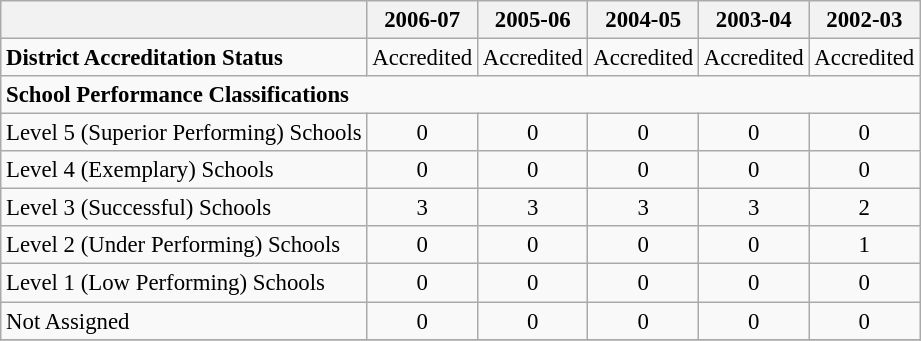<table class="wikitable" style="font-size: 95%;">
<tr>
<th></th>
<th>2006-07</th>
<th>2005-06</th>
<th>2004-05</th>
<th>2003-04</th>
<th>2002-03</th>
</tr>
<tr>
<td align="left"><strong>District Accreditation Status</strong></td>
<td align="center">Accredited</td>
<td align="center">Accredited</td>
<td align="center">Accredited</td>
<td align="center">Accredited</td>
<td align="center">Accredited</td>
</tr>
<tr>
<td align="left" colspan="6"><strong>School Performance Classifications</strong></td>
</tr>
<tr>
<td align="left">Level 5 (Superior Performing) Schools</td>
<td align="center">0</td>
<td align="center">0</td>
<td align="center">0</td>
<td align="center">0</td>
<td align="center">0</td>
</tr>
<tr>
<td align="left">Level 4 (Exemplary) Schools</td>
<td align="center">0</td>
<td align="center">0</td>
<td align="center">0</td>
<td align="center">0</td>
<td align="center">0</td>
</tr>
<tr>
<td align="left">Level 3 (Successful) Schools</td>
<td align="center">3</td>
<td align="center">3</td>
<td align="center">3</td>
<td align="center">3</td>
<td align="center">2</td>
</tr>
<tr>
<td align="left">Level 2 (Under Performing) Schools</td>
<td align="center">0</td>
<td align="center">0</td>
<td align="center">0</td>
<td align="center">0</td>
<td align="center">1</td>
</tr>
<tr>
<td align="left">Level 1 (Low Performing) Schools</td>
<td align="center">0</td>
<td align="center">0</td>
<td align="center">0</td>
<td align="center">0</td>
<td align="center">0</td>
</tr>
<tr>
<td align="left">Not Assigned</td>
<td align="center">0</td>
<td align="center">0</td>
<td align="center">0</td>
<td align="center">0</td>
<td align="center">0</td>
</tr>
<tr>
</tr>
</table>
